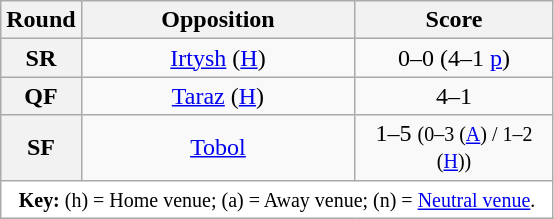<table class="wikitable plainrowheaders" style="text-align:center;margin:0">
<tr>
<th scope="col" style="width:35px">Round</th>
<th scope="col" style="width:175px">Opposition</th>
<th scope="col" style="width:125px">Score</th>
</tr>
<tr>
<th scope=row style="text-align:center">SR</th>
<td><a href='#'>Irtysh</a> (<a href='#'>H</a>)</td>
<td>0–0 (4–1 <a href='#'>p</a>)</td>
</tr>
<tr>
<th scope=row style="text-align:center">QF</th>
<td><a href='#'>Taraz</a> (<a href='#'>H</a>)</td>
<td>4–1</td>
</tr>
<tr>
<th scope=row style="text-align:center">SF</th>
<td><a href='#'>Tobol</a></td>
<td>1–5 <small>(0–3 (<a href='#'>A</a>) / 1–2 (<a href='#'>H</a>))</small></td>
</tr>
<tr>
<td colspan="3" style="background-color:white"><small><strong>Key:</strong> (h) = Home venue; (a) = Away venue; (n) = <a href='#'>Neutral venue</a>.</small></td>
</tr>
</table>
